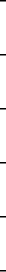<table align=center border=0 cellspacing=0 cellpadding=0>
<tr>
<td> </td>
<td> </td>
<td rowspan=2></td>
</tr>
<tr>
<td align=center style='border-top:1px solid black;' rowspan=2></td>
<td> </td>
</tr>
<tr>
<td> </td>
<td rowspan=2></td>
</tr>
<tr>
<td align=center style='border-top:1px solid black;' rowspan=2></td>
<td> </td>
</tr>
<tr>
<td> </td>
<td rowspan=2></td>
</tr>
<tr>
<td align=center style='border-top:1px solid black;' rowspan=2></td>
<td> </td>
</tr>
<tr>
<td> </td>
<td rowspan=2></td>
</tr>
<tr>
<td align=center style='border-top:1px solid black;' rowspan=2></td>
<td> </td>
</tr>
<tr>
<td> </td>
<td rowspan=2></td>
</tr>
<tr>
<td align=center style='border-top:1px solid black;' rowspan=2></td>
<td> </td>
</tr>
<tr>
<td> </td>
<td rowspan=2></td>
</tr>
<tr>
<td align=center style='border-top:1px solid black;' rowspan=2></td>
<td> </td>
</tr>
<tr>
<td> </td>
<td> </td>
</tr>
</table>
